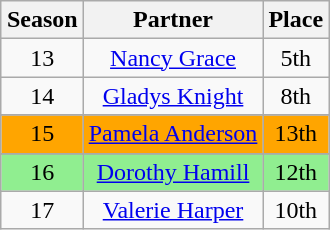<table class="wikitable sortable" style="margin:auto; text-align:center;">
<tr>
<th>Season</th>
<th>Partner</th>
<th>Place</th>
</tr>
<tr>
<td>13</td>
<td><a href='#'>Nancy Grace</a></td>
<td>5th</td>
</tr>
<tr>
<td>14</td>
<td><a href='#'>Gladys Knight</a></td>
<td>8th</td>
</tr>
<tr>
</tr>
<tr style="background:orange;">
<td>15</td>
<td><a href='#'>Pamela Anderson</a></td>
<td>13th</td>
</tr>
<tr>
</tr>
<tr bgcolor="lightgreen">
<td>16</td>
<td><a href='#'>Dorothy Hamill</a></td>
<td>12th</td>
</tr>
<tr>
<td>17</td>
<td><a href='#'>Valerie Harper</a></td>
<td>10th</td>
</tr>
</table>
